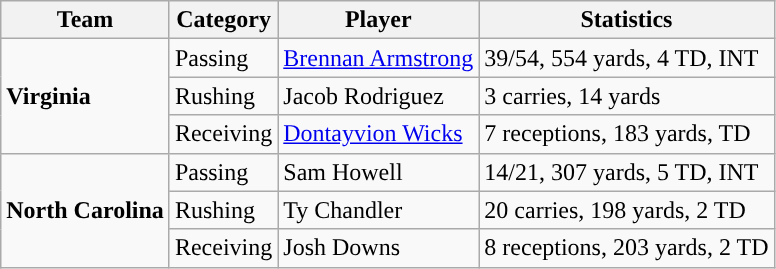<table class="wikitable" style="float: left;">
<tr>
<th>Team</th>
<th>Category</th>
<th>Player</th>
<th>Statistics</th>
</tr>
<tr>
<td rowspan=3><strong>Virginia</strong></td>
<td>Passing</td>
<td><a href='#'>Brennan Armstrong</a></td>
<td>39/54, 554 yards, 4 TD, INT</td>
</tr>
<tr>
<td>Rushing</td>
<td>Jacob Rodriguez</td>
<td>3 carries, 14 yards</td>
</tr>
<tr>
<td>Receiving</td>
<td><a href='#'>Dontayvion Wicks</a></td>
<td>7 receptions, 183 yards, TD</td>
</tr>
<tr>
<td rowspan=3><strong>North Carolina</strong></td>
<td>Passing</td>
<td>Sam Howell</td>
<td>14/21, 307 yards, 5 TD, INT</td>
</tr>
<tr>
<td>Rushing</td>
<td>Ty Chandler</td>
<td>20 carries, 198 yards, 2 TD</td>
</tr>
<tr>
<td>Receiving</td>
<td>Josh Downs</td>
<td>8 receptions, 203 yards, 2 TD</td>
</tr>
</table>
